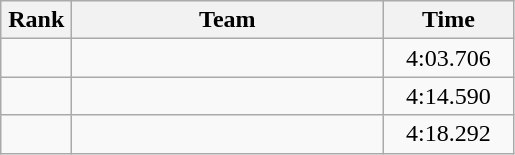<table class=wikitable style="text-align:center">
<tr>
<th width=40>Rank</th>
<th width=200>Team</th>
<th width=80>Time</th>
</tr>
<tr>
<td></td>
<td align=left></td>
<td>4:03.706</td>
</tr>
<tr>
<td></td>
<td align=left></td>
<td>4:14.590</td>
</tr>
<tr>
<td></td>
<td align=left></td>
<td>4:18.292</td>
</tr>
</table>
